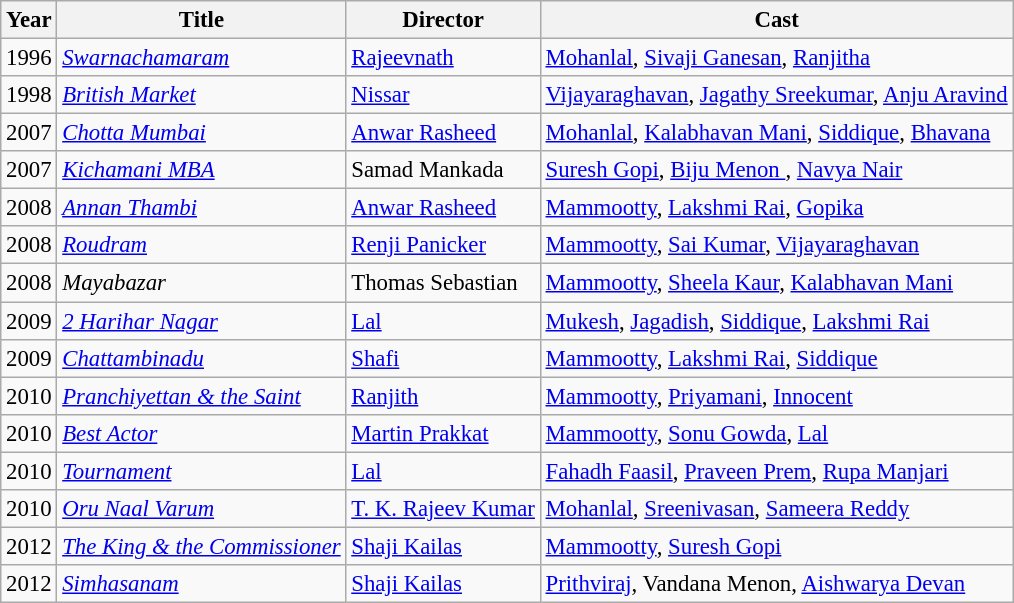<table class="wikitable sortable" style="font-size: 95%;">
<tr>
<th>Year</th>
<th scope="col" class="unsortable">Title</th>
<th scope="col" class="unsortable">Director</th>
<th scope="col" class="unsortable">Cast</th>
</tr>
<tr>
<td>1996</td>
<td><em><a href='#'>Swarnachamaram</a></em></td>
<td><a href='#'>Rajeevnath</a></td>
<td><a href='#'>Mohanlal</a>, <a href='#'>Sivaji Ganesan</a>, <a href='#'>Ranjitha</a></td>
</tr>
<tr>
<td>1998</td>
<td><em><a href='#'>British Market</a></em></td>
<td><a href='#'>Nissar</a></td>
<td><a href='#'>Vijayaraghavan</a>, <a href='#'>Jagathy Sreekumar</a>, <a href='#'>Anju Aravind</a></td>
</tr>
<tr>
<td>2007</td>
<td><em><a href='#'>Chotta Mumbai</a></em></td>
<td><a href='#'>Anwar Rasheed</a></td>
<td><a href='#'>Mohanlal</a>, <a href='#'>Kalabhavan Mani</a>, <a href='#'>Siddique</a>, <a href='#'>Bhavana</a></td>
</tr>
<tr>
<td>2007</td>
<td><em><a href='#'>Kichamani MBA</a></em></td>
<td>Samad Mankada</td>
<td><a href='#'>Suresh Gopi</a>, <a href='#'>Biju Menon </a>, <a href='#'>Navya Nair</a></td>
</tr>
<tr>
<td>2008</td>
<td><em><a href='#'>Annan Thambi</a></em></td>
<td><a href='#'>Anwar Rasheed</a></td>
<td><a href='#'>Mammootty</a>, <a href='#'>Lakshmi Rai</a>, <a href='#'>Gopika</a></td>
</tr>
<tr>
<td>2008</td>
<td><em><a href='#'>Roudram</a></em></td>
<td><a href='#'>Renji Panicker</a></td>
<td><a href='#'>Mammootty</a>, <a href='#'>Sai Kumar</a>, <a href='#'>Vijayaraghavan</a></td>
</tr>
<tr>
<td>2008</td>
<td><em>Mayabazar</em></td>
<td>Thomas Sebastian</td>
<td><a href='#'>Mammootty</a>, <a href='#'>Sheela Kaur</a>, <a href='#'>Kalabhavan Mani</a></td>
</tr>
<tr>
<td>2009</td>
<td><em><a href='#'>2 Harihar Nagar</a></em></td>
<td><a href='#'>Lal</a></td>
<td><a href='#'>Mukesh</a>, <a href='#'>Jagadish</a>, <a href='#'>Siddique</a>, <a href='#'>Lakshmi Rai</a></td>
</tr>
<tr>
<td>2009</td>
<td><em><a href='#'>Chattambinadu</a></em></td>
<td><a href='#'>Shafi</a></td>
<td><a href='#'>Mammootty</a>, <a href='#'>Lakshmi Rai</a>, <a href='#'>Siddique</a></td>
</tr>
<tr>
<td>2010</td>
<td><em><a href='#'>Pranchiyettan & the Saint</a></em></td>
<td><a href='#'>Ranjith</a></td>
<td><a href='#'>Mammootty</a>, <a href='#'>Priyamani</a>, <a href='#'>Innocent</a></td>
</tr>
<tr>
<td>2010</td>
<td><em><a href='#'>Best Actor</a></em></td>
<td><a href='#'>Martin Prakkat</a></td>
<td><a href='#'>Mammootty</a>, <a href='#'>Sonu Gowda</a>, <a href='#'>Lal</a></td>
</tr>
<tr>
<td>2010</td>
<td><em><a href='#'>Tournament</a></em></td>
<td><a href='#'>Lal</a></td>
<td><a href='#'>Fahadh Faasil</a>, <a href='#'>Praveen Prem</a>, <a href='#'>Rupa Manjari</a></td>
</tr>
<tr>
<td>2010</td>
<td><em><a href='#'>Oru Naal Varum</a></em></td>
<td><a href='#'>T. K. Rajeev Kumar</a></td>
<td><a href='#'>Mohanlal</a>, <a href='#'>Sreenivasan</a>, <a href='#'>Sameera Reddy</a></td>
</tr>
<tr>
<td>2012</td>
<td><em><a href='#'>The King & the Commissioner</a></em></td>
<td><a href='#'>Shaji Kailas</a></td>
<td><a href='#'>Mammootty</a>, <a href='#'>Suresh Gopi</a></td>
</tr>
<tr>
<td>2012</td>
<td><em><a href='#'>Simhasanam</a></em></td>
<td><a href='#'>Shaji Kailas</a></td>
<td><a href='#'>Prithviraj</a>, Vandana Menon, <a href='#'>Aishwarya Devan</a></td>
</tr>
</table>
